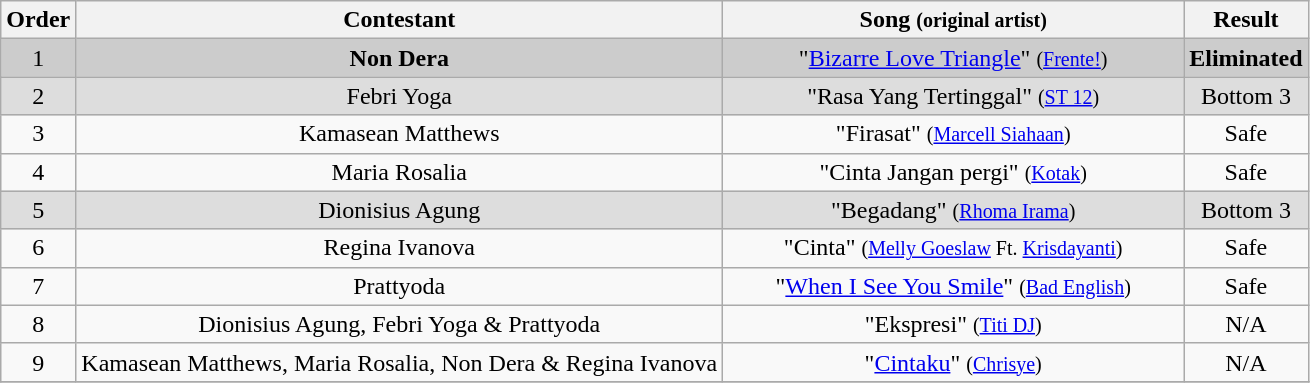<table class="wikitable plainrowheaders" style="text-align:center;">
<tr>
<th scope="col">Order</th>
<th scope="col">Contestant</th>
<th style="width:300px;" scope="col">Song <small>(original artist)</small></th>
<th scope="col">Result</th>
</tr>
<tr style="background:#ccc;">
<td>1</td>
<td><strong>Non Dera</strong></td>
<td>"<a href='#'>Bizarre Love Triangle</a>" <small>(<a href='#'>Frente!</a>)</small></td>
<td><strong>Eliminated</strong></td>
</tr>
<tr style="background:#ddd;">
<td>2</td>
<td>Febri Yoga</td>
<td>"Rasa Yang Tertinggal" <small>(<a href='#'>ST 12</a>)</small></td>
<td>Bottom 3</td>
</tr>
<tr>
<td>3</td>
<td>Kamasean Matthews</td>
<td>"Firasat" <small>(<a href='#'>Marcell Siahaan</a>)</small></td>
<td>Safe</td>
</tr>
<tr>
<td>4</td>
<td>Maria Rosalia</td>
<td>"Cinta Jangan pergi" <small>(<a href='#'>Kotak</a>)</small></td>
<td>Safe</td>
</tr>
<tr style="background:#ddd;">
<td>5</td>
<td>Dionisius Agung</td>
<td>"Begadang" <small>(<a href='#'>Rhoma Irama</a>)</small></td>
<td>Bottom 3</td>
</tr>
<tr>
<td>6</td>
<td>Regina Ivanova</td>
<td>"Cinta" <small>(<a href='#'>Melly Goeslaw</a> Ft. <a href='#'>Krisdayanti</a>)</small></td>
<td>Safe</td>
</tr>
<tr>
<td>7</td>
<td>Prattyoda</td>
<td>"<a href='#'>When I See You Smile</a>" <small>(<a href='#'>Bad English</a>)</small></td>
<td>Safe</td>
</tr>
<tr>
<td>8</td>
<td>Dionisius Agung, Febri Yoga & Prattyoda</td>
<td>"Ekspresi" <small>(<a href='#'>Titi DJ</a>)</small></td>
<td>N/A</td>
</tr>
<tr>
<td>9</td>
<td>Kamasean Matthews, Maria Rosalia, Non Dera & Regina Ivanova</td>
<td>"<a href='#'>Cintaku</a>" <small>(<a href='#'>Chrisye</a>)</small></td>
<td>N/A</td>
</tr>
<tr>
</tr>
</table>
